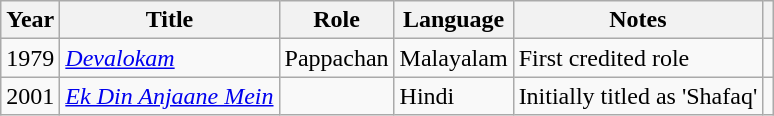<table class="wikitable sortable plainrowheaders">
<tr>
<th scope="col">Year</th>
<th scope="col">Title</th>
<th scope="col">Role</th>
<th scope="col">Language</th>
<th scope="col" class="unsortable">Notes</th>
<th scope="col" class="unsortable"></th>
</tr>
<tr>
<td>1979</td>
<td><em><a href='#'>Devalokam</a></em></td>
<td>Pappachan</td>
<td>Malayalam</td>
<td>First credited role</td>
<td></td>
</tr>
<tr>
<td>2001</td>
<td><em><a href='#'>Ek Din Anjaane Mein</a></em></td>
<td></td>
<td>Hindi</td>
<td>Initially titled as 'Shafaq'</td>
<td></td>
</tr>
</table>
